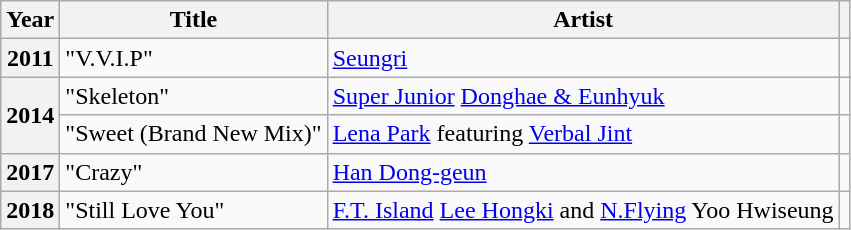<table class="wikitable plainrowheaders">
<tr>
<th scope="col">Year</th>
<th scope="col">Title</th>
<th scope="col">Artist</th>
<th class="unsortable"></th>
</tr>
<tr>
<th scope="row">2011</th>
<td>"V.V.I.P"</td>
<td><a href='#'>Seungri</a></td>
<td></td>
</tr>
<tr>
<th scope="row" rowspan="2">2014</th>
<td>"Skeleton"</td>
<td><a href='#'>Super Junior</a> <a href='#'>Donghae & Eunhyuk</a></td>
<td></td>
</tr>
<tr>
<td>"Sweet (Brand New Mix)"</td>
<td><a href='#'>Lena Park</a> featuring <a href='#'>Verbal Jint</a></td>
<td></td>
</tr>
<tr>
<th scope="row">2017</th>
<td>"Crazy"</td>
<td><a href='#'>Han Dong-geun</a></td>
<td></td>
</tr>
<tr>
<th scope="row">2018</th>
<td>"Still Love You"</td>
<td><a href='#'>F.T. Island</a> <a href='#'>Lee Hongki</a> and <a href='#'>N.Flying</a> Yoo Hwiseung</td>
<td></td>
</tr>
</table>
